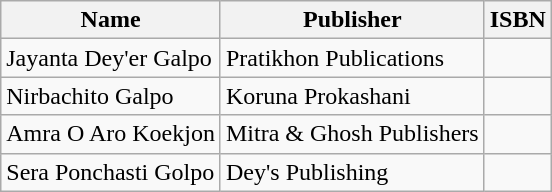<table class="wikitable">
<tr>
<th>Name</th>
<th>Publisher</th>
<th>ISBN</th>
</tr>
<tr>
<td>Jayanta Dey'er Galpo</td>
<td>Pratikhon Publications</td>
<td></td>
</tr>
<tr>
<td>Nirbachito Galpo</td>
<td>Koruna Prokashani</td>
<td></td>
</tr>
<tr>
<td>Amra O Aro Koekjon</td>
<td>Mitra & Ghosh Publishers</td>
<td></td>
</tr>
<tr>
<td>Sera Ponchasti Golpo</td>
<td>Dey's Publishing</td>
<td></td>
</tr>
</table>
